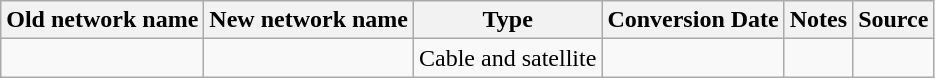<table class="wikitable">
<tr>
<th>Old network name</th>
<th>New network name</th>
<th>Type</th>
<th>Conversion Date</th>
<th>Notes</th>
<th>Source</th>
</tr>
<tr>
<td></td>
<td></td>
<td>Cable and satellite</td>
<td></td>
<td></td>
<td></td>
</tr>
</table>
